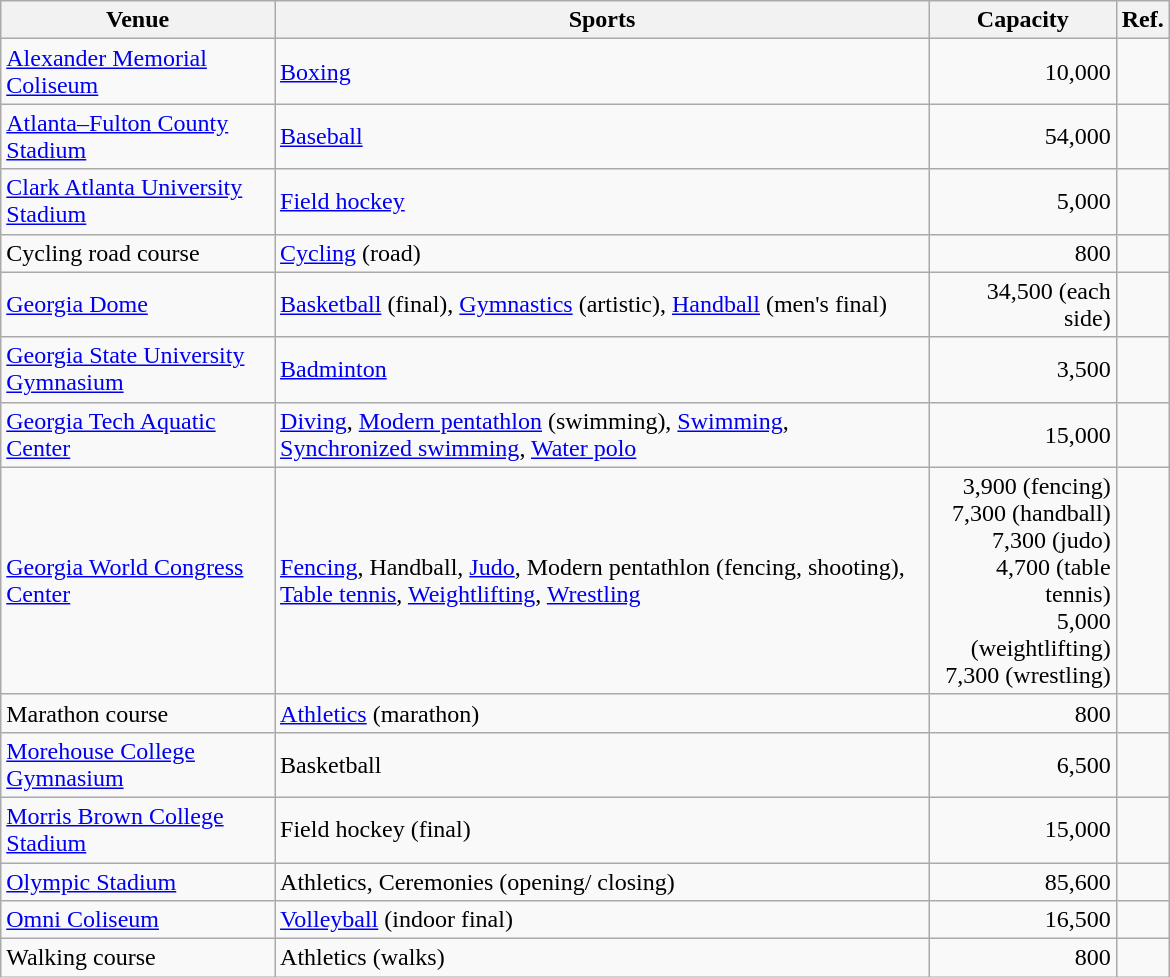<table class="wikitable sortable" width=780px>
<tr>
<th>Venue</th>
<th>Sports</th>
<th>Capacity</th>
<th class="unsortable">Ref.</th>
</tr>
<tr>
<td><a href='#'>Alexander Memorial Coliseum</a></td>
<td><a href='#'>Boxing</a></td>
<td align="right">10,000</td>
<td align=center></td>
</tr>
<tr>
<td><a href='#'>Atlanta–Fulton County Stadium</a></td>
<td><a href='#'>Baseball</a></td>
<td align="right">54,000</td>
<td align=center></td>
</tr>
<tr>
<td><a href='#'>Clark Atlanta University Stadium</a></td>
<td><a href='#'>Field hockey</a></td>
<td align="right">5,000</td>
<td align=center></td>
</tr>
<tr>
<td>Cycling road course</td>
<td><a href='#'>Cycling</a> (road)</td>
<td align="right">800</td>
<td align=center></td>
</tr>
<tr>
<td><a href='#'>Georgia Dome</a></td>
<td><a href='#'>Basketball</a> (final), <a href='#'>Gymnastics</a> (artistic), <a href='#'>Handball</a> (men's final)</td>
<td align="right">34,500 (each side)</td>
<td align=center></td>
</tr>
<tr>
<td><a href='#'>Georgia State University Gymnasium</a></td>
<td><a href='#'>Badminton</a></td>
<td align="right">3,500</td>
<td align=center></td>
</tr>
<tr>
<td><a href='#'>Georgia Tech Aquatic Center</a></td>
<td><a href='#'>Diving</a>, <a href='#'>Modern pentathlon</a> (swimming), <a href='#'>Swimming</a>, <a href='#'>Synchronized swimming</a>, <a href='#'>Water polo</a></td>
<td align="right">15,000</td>
<td align=center></td>
</tr>
<tr>
<td><a href='#'>Georgia World Congress Center</a></td>
<td><a href='#'>Fencing</a>, Handball, <a href='#'>Judo</a>, Modern pentathlon (fencing, shooting), <a href='#'>Table tennis</a>, <a href='#'>Weightlifting</a>, <a href='#'>Wrestling</a></td>
<td align="right">3,900 (fencing)<br>7,300 (handball)<br>7,300 (judo)<br>4,700 (table tennis)<br>5,000 (weightlifting)<br>7,300 (wrestling)</td>
<td align=center></td>
</tr>
<tr>
<td>Marathon course</td>
<td><a href='#'>Athletics</a> (marathon)</td>
<td align="right">800</td>
<td align=center></td>
</tr>
<tr>
<td><a href='#'>Morehouse College Gymnasium</a></td>
<td>Basketball</td>
<td align="right">6,500</td>
<td align=center></td>
</tr>
<tr>
<td><a href='#'>Morris Brown College Stadium</a></td>
<td>Field hockey (final)</td>
<td align="right">15,000</td>
<td align=center></td>
</tr>
<tr>
<td><a href='#'>Olympic Stadium</a></td>
<td>Athletics, Ceremonies (opening/ closing)</td>
<td align="right">85,600</td>
<td align=center></td>
</tr>
<tr>
<td><a href='#'>Omni Coliseum</a></td>
<td><a href='#'>Volleyball</a> (indoor final)</td>
<td align="right">16,500</td>
<td align=center></td>
</tr>
<tr>
<td>Walking course</td>
<td>Athletics (walks)</td>
<td align="right">800</td>
<td align=center></td>
</tr>
</table>
